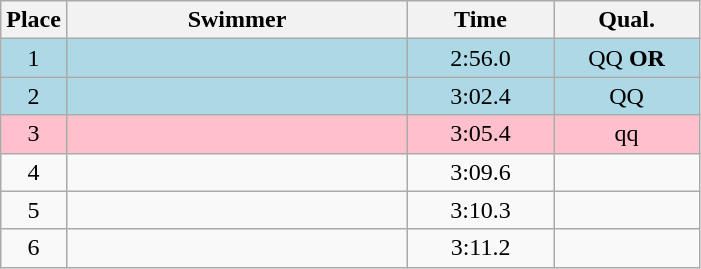<table class=wikitable style="text-align:center">
<tr>
<th>Place</th>
<th width=220>Swimmer</th>
<th width=90>Time</th>
<th width=90>Qual.</th>
</tr>
<tr bgcolor=lightblue>
<td>1</td>
<td align=left></td>
<td>2:56.0</td>
<td>QQ <strong>OR</strong></td>
</tr>
<tr bgcolor=lightblue>
<td>2</td>
<td align=left></td>
<td>3:02.4</td>
<td>QQ</td>
</tr>
<tr bgcolor=pink>
<td>3</td>
<td align=left></td>
<td>3:05.4</td>
<td>qq</td>
</tr>
<tr>
<td>4</td>
<td align=left></td>
<td>3:09.6</td>
<td></td>
</tr>
<tr>
<td>5</td>
<td align=left></td>
<td>3:10.3</td>
<td></td>
</tr>
<tr>
<td>6</td>
<td align=left></td>
<td>3:11.2</td>
<td></td>
</tr>
</table>
